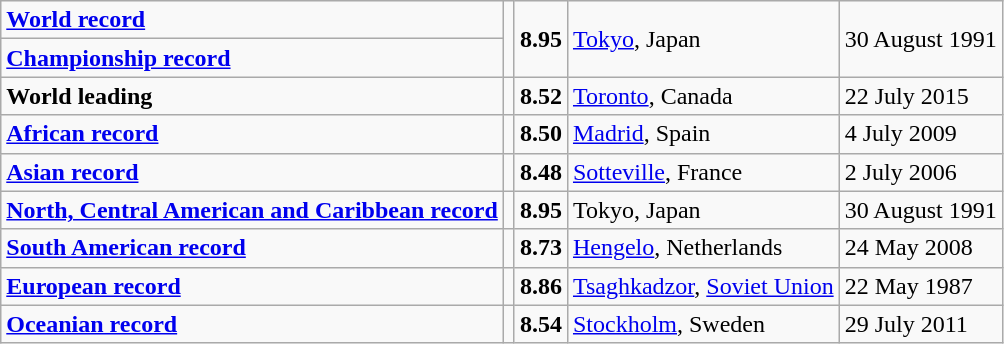<table class="wikitable">
<tr>
<td><strong><a href='#'>World record</a></strong></td>
<td rowspan=2></td>
<td rowspan=2><strong>8.95</strong></td>
<td rowspan=2><a href='#'>Tokyo</a>, Japan</td>
<td rowspan=2>30 August 1991</td>
</tr>
<tr>
<td><strong><a href='#'>Championship record</a></strong></td>
</tr>
<tr>
<td><strong>World leading</strong></td>
<td></td>
<td><strong>8.52</strong></td>
<td><a href='#'>Toronto</a>, Canada</td>
<td>22 July 2015</td>
</tr>
<tr>
<td><strong><a href='#'>African record</a></strong></td>
<td></td>
<td><strong>8.50</strong></td>
<td><a href='#'>Madrid</a>, Spain</td>
<td>4 July 2009</td>
</tr>
<tr>
<td><strong><a href='#'>Asian record</a></strong></td>
<td></td>
<td><strong>8.48</strong></td>
<td><a href='#'>Sotteville</a>, France</td>
<td>2 July 2006</td>
</tr>
<tr>
<td><strong><a href='#'>North, Central American and Caribbean record</a></strong></td>
<td></td>
<td><strong>8.95</strong></td>
<td>Tokyo, Japan</td>
<td>30 August 1991</td>
</tr>
<tr>
<td><strong><a href='#'>South American record</a></strong></td>
<td></td>
<td><strong>8.73</strong></td>
<td><a href='#'>Hengelo</a>, Netherlands</td>
<td>24 May 2008</td>
</tr>
<tr>
<td><strong><a href='#'>European record</a></strong></td>
<td></td>
<td><strong>8.86</strong></td>
<td><a href='#'>Tsaghkadzor</a>, <a href='#'>Soviet Union</a></td>
<td>22 May 1987</td>
</tr>
<tr>
<td><strong><a href='#'>Oceanian record</a></strong></td>
<td></td>
<td><strong>8.54</strong></td>
<td><a href='#'>Stockholm</a>, Sweden</td>
<td>29 July 2011</td>
</tr>
</table>
